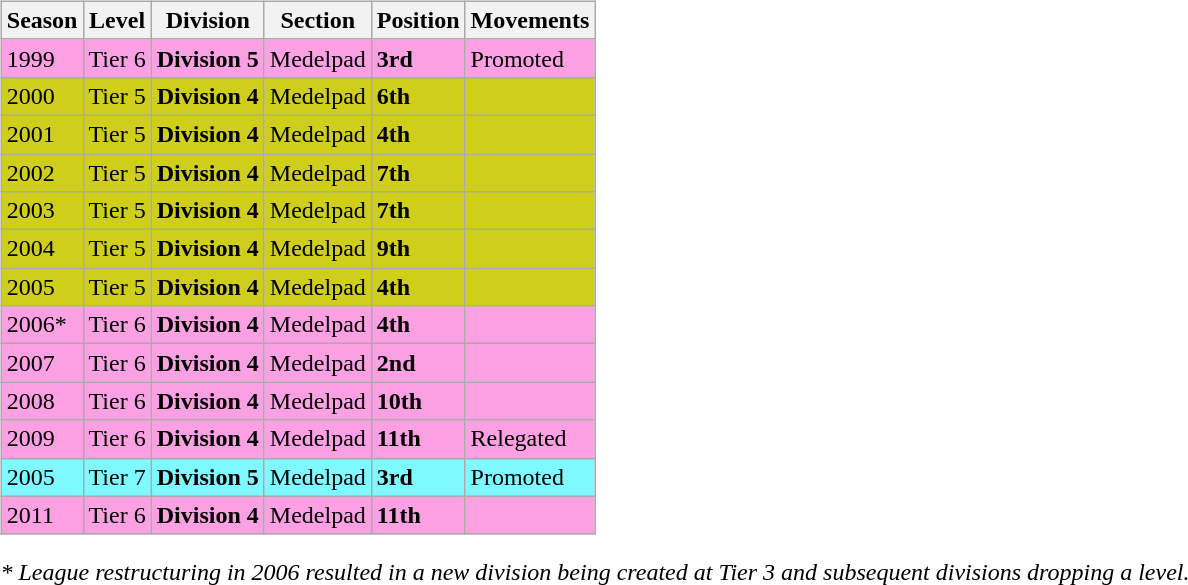<table>
<tr>
<td valign="top" width=0%><br><table class="wikitable">
<tr style="background:#f0f6fa;">
<th><strong>Season</strong></th>
<th><strong>Level</strong></th>
<th><strong>Division</strong></th>
<th><strong>Section</strong></th>
<th><strong>Position</strong></th>
<th><strong>Movements</strong></th>
</tr>
<tr>
<td style="background:#FBA0E3;">1999</td>
<td style="background:#FBA0E3;">Tier 6</td>
<td style="background:#FBA0E3;"><strong>Division 5</strong></td>
<td style="background:#FBA0E3;">Medelpad</td>
<td style="background:#FBA0E3;"><strong>3rd</strong></td>
<td style="background:#FBA0E3;">Promoted</td>
</tr>
<tr>
<td style="background:#CECE1B;">2000</td>
<td style="background:#CECE1B;">Tier 5</td>
<td style="background:#CECE1B;"><strong>Division 4</strong></td>
<td style="background:#CECE1B;">Medelpad</td>
<td style="background:#CECE1B;"><strong>6th</strong></td>
<td style="background:#CECE1B;"></td>
</tr>
<tr>
<td style="background:#CECE1B;">2001</td>
<td style="background:#CECE1B;">Tier 5</td>
<td style="background:#CECE1B;"><strong>Division 4</strong></td>
<td style="background:#CECE1B;">Medelpad</td>
<td style="background:#CECE1B;"><strong>4th</strong></td>
<td style="background:#CECE1B;"></td>
</tr>
<tr>
<td style="background:#CECE1B;">2002</td>
<td style="background:#CECE1B;">Tier 5</td>
<td style="background:#CECE1B;"><strong>Division 4</strong></td>
<td style="background:#CECE1B;">Medelpad</td>
<td style="background:#CECE1B;"><strong>7th</strong></td>
<td style="background:#CECE1B;"></td>
</tr>
<tr>
<td style="background:#CECE1B;">2003</td>
<td style="background:#CECE1B;">Tier 5</td>
<td style="background:#CECE1B;"><strong>Division 4</strong></td>
<td style="background:#CECE1B;">Medelpad</td>
<td style="background:#CECE1B;"><strong>7th</strong></td>
<td style="background:#CECE1B;"></td>
</tr>
<tr>
<td style="background:#CECE1B;">2004</td>
<td style="background:#CECE1B;">Tier 5</td>
<td style="background:#CECE1B;"><strong>Division 4</strong></td>
<td style="background:#CECE1B;">Medelpad</td>
<td style="background:#CECE1B;"><strong>9th</strong></td>
<td style="background:#CECE1B;"></td>
</tr>
<tr>
<td style="background:#CECE1B;">2005</td>
<td style="background:#CECE1B;">Tier 5</td>
<td style="background:#CECE1B;"><strong>Division 4</strong></td>
<td style="background:#CECE1B;">Medelpad</td>
<td style="background:#CECE1B;"><strong>4th</strong></td>
<td style="background:#CECE1B;"></td>
</tr>
<tr>
<td style="background:#FBA0E3;">2006*</td>
<td style="background:#FBA0E3;">Tier 6</td>
<td style="background:#FBA0E3;"><strong>Division 4</strong></td>
<td style="background:#FBA0E3;">Medelpad</td>
<td style="background:#FBA0E3;"><strong>4th</strong></td>
<td style="background:#FBA0E3;"></td>
</tr>
<tr>
<td style="background:#FBA0E3;">2007</td>
<td style="background:#FBA0E3;">Tier 6</td>
<td style="background:#FBA0E3;"><strong>Division 4</strong></td>
<td style="background:#FBA0E3;">Medelpad</td>
<td style="background:#FBA0E3;"><strong>2nd</strong></td>
<td style="background:#FBA0E3;"></td>
</tr>
<tr>
<td style="background:#FBA0E3;">2008</td>
<td style="background:#FBA0E3;">Tier 6</td>
<td style="background:#FBA0E3;"><strong>Division 4</strong></td>
<td style="background:#FBA0E3;">Medelpad</td>
<td style="background:#FBA0E3;"><strong>10th</strong></td>
<td style="background:#FBA0E3;"></td>
</tr>
<tr>
<td style="background:#FBA0E3;">2009</td>
<td style="background:#FBA0E3;">Tier 6</td>
<td style="background:#FBA0E3;"><strong>Division 4</strong></td>
<td style="background:#FBA0E3;">Medelpad</td>
<td style="background:#FBA0E3;"><strong>11th</strong></td>
<td style="background:#FBA0E3;">Relegated</td>
</tr>
<tr>
<td style="background:#7DF9FF;">2005</td>
<td style="background:#7DF9FF;">Tier 7</td>
<td style="background:#7DF9FF;"><strong>Division 5</strong></td>
<td style="background:#7DF9FF;">Medelpad</td>
<td style="background:#7DF9FF;"><strong>3rd</strong></td>
<td style="background:#7DF9FF;">Promoted</td>
</tr>
<tr>
<td style="background:#FBA0E3;">2011</td>
<td style="background:#FBA0E3;">Tier 6</td>
<td style="background:#FBA0E3;"><strong>Division 4</strong></td>
<td style="background:#FBA0E3;">Medelpad</td>
<td style="background:#FBA0E3;"><strong>11th</strong></td>
<td style="background:#FBA0E3;"></td>
</tr>
</table>
<em>* League restructuring in 2006 resulted in a new division being created at Tier 3 and subsequent divisions dropping a level.</em>


</td>
</tr>
</table>
